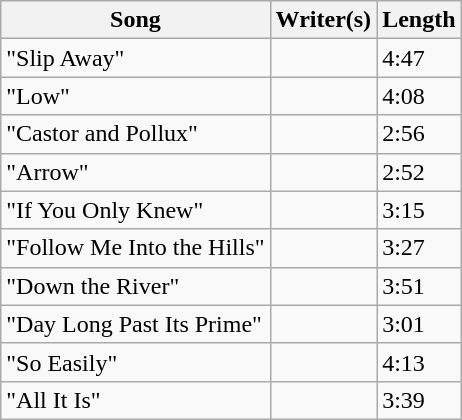<table class="wikitable">
<tr>
<th>Song</th>
<th>Writer(s)</th>
<th>Length</th>
</tr>
<tr>
<td>"Slip Away"</td>
<td></td>
<td>4:47</td>
</tr>
<tr>
<td>"Low"</td>
<td></td>
<td>4:08</td>
</tr>
<tr>
<td>"Castor and Pollux"</td>
<td></td>
<td>2:56</td>
</tr>
<tr>
<td>"Arrow"</td>
<td></td>
<td>2:52</td>
</tr>
<tr>
<td>"If You Only Knew"</td>
<td></td>
<td>3:15</td>
</tr>
<tr>
<td>"Follow Me Into the Hills"</td>
<td></td>
<td>3:27</td>
</tr>
<tr>
<td>"Down the River"</td>
<td></td>
<td>3:51</td>
</tr>
<tr>
<td>"Day Long Past Its Prime"</td>
<td></td>
<td>3:01</td>
</tr>
<tr>
<td>"So Easily"</td>
<td></td>
<td>4:13</td>
</tr>
<tr>
<td>"All It Is"</td>
<td></td>
<td>3:39</td>
</tr>
</table>
